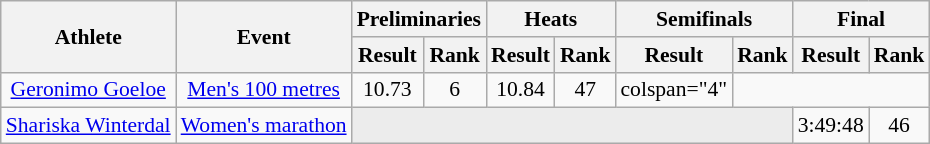<table class=wikitable style="text-align:center; font-size:90%">
<tr>
<th rowspan="2">Athlete</th>
<th rowspan="2">Event</th>
<th colspan="2">Preliminaries</th>
<th colspan="2">Heats</th>
<th colspan="2">Semifinals</th>
<th colspan="2">Final</th>
</tr>
<tr>
<th>Result</th>
<th>Rank</th>
<th>Result</th>
<th>Rank</th>
<th>Result</th>
<th>Rank</th>
<th>Result</th>
<th>Rank</th>
</tr>
<tr>
<td><a href='#'>Geronimo Goeloe</a></td>
<td><a href='#'>Men's 100 metres</a></td>
<td>10.73 </td>
<td>6 </td>
<td>10.84</td>
<td>47</td>
<td>colspan="4"</td>
</tr>
<tr>
<td><a href='#'>Shariska Winterdal</a></td>
<td><a href='#'>Women's marathon</a></td>
<td colspan=6 bgcolor="ececec"></td>
<td>3:49:48 </td>
<td>46</td>
</tr>
</table>
